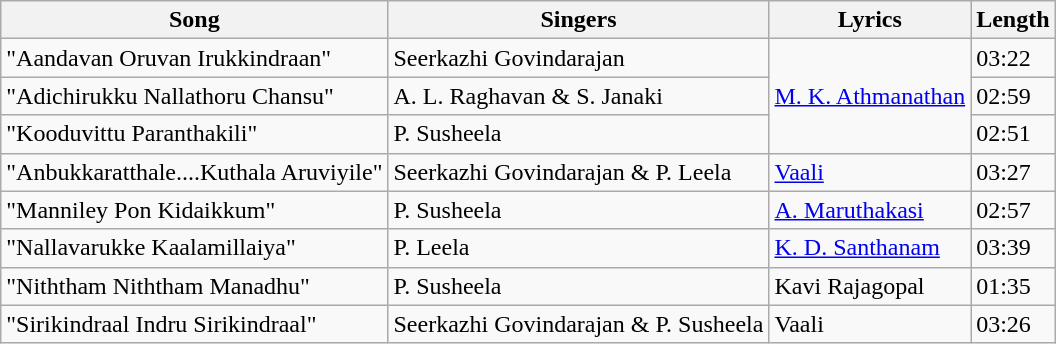<table class="wikitable">
<tr>
<th>Song</th>
<th>Singers</th>
<th>Lyrics</th>
<th>Length</th>
</tr>
<tr>
<td>"Aandavan Oruvan Irukkindraan"</td>
<td>Seerkazhi Govindarajan</td>
<td rowspan=3><a href='#'>M. K. Athmanathan</a></td>
<td>03:22</td>
</tr>
<tr>
<td>"Adichirukku Nallathoru Chansu"</td>
<td>A. L. Raghavan & S. Janaki</td>
<td>02:59</td>
</tr>
<tr>
<td>"Kooduvittu Paranthakili"</td>
<td>P. Susheela</td>
<td>02:51</td>
</tr>
<tr>
<td>"Anbukkaratthale....Kuthala Aruviyile"</td>
<td>Seerkazhi Govindarajan & P. Leela</td>
<td><a href='#'>Vaali</a></td>
<td>03:27</td>
</tr>
<tr>
<td>"Manniley Pon Kidaikkum"</td>
<td>P. Susheela</td>
<td><a href='#'>A. Maruthakasi</a></td>
<td>02:57</td>
</tr>
<tr>
<td>"Nallavarukke Kaalamillaiya"</td>
<td>P. Leela</td>
<td><a href='#'>K. D. Santhanam</a></td>
<td>03:39</td>
</tr>
<tr>
<td>"Niththam Niththam Manadhu"</td>
<td>P. Susheela</td>
<td>Kavi Rajagopal</td>
<td>01:35</td>
</tr>
<tr>
<td>"Sirikindraal Indru Sirikindraal"</td>
<td>Seerkazhi Govindarajan & P. Susheela</td>
<td>Vaali</td>
<td>03:26</td>
</tr>
</table>
